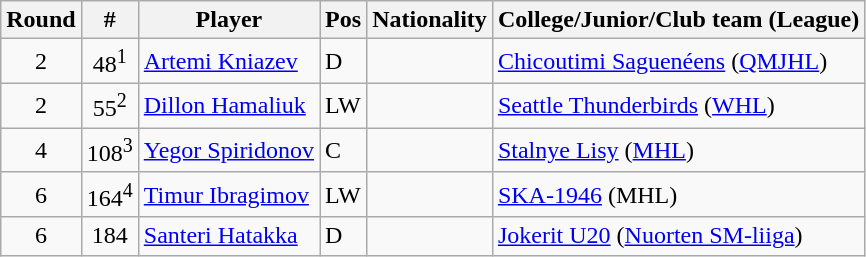<table class="wikitable">
<tr>
<th>Round</th>
<th>#</th>
<th>Player</th>
<th>Pos</th>
<th>Nationality</th>
<th>College/Junior/Club team (League)</th>
</tr>
<tr>
<td style="text-align:center;">2</td>
<td style="text-align:center;">48<sup>1</sup></td>
<td><a href='#'>Artemi Kniazev</a></td>
<td>D</td>
<td></td>
<td><a href='#'>Chicoutimi Saguenéens</a> (<a href='#'>QMJHL</a>)</td>
</tr>
<tr>
<td style="text-align:center;">2</td>
<td style="text-align:center;">55<sup>2</sup></td>
<td><a href='#'>Dillon Hamaliuk</a></td>
<td>LW</td>
<td></td>
<td><a href='#'>Seattle Thunderbirds</a> (<a href='#'>WHL</a>)</td>
</tr>
<tr>
<td style="text-align:center;">4</td>
<td style="text-align:center;">108<sup>3</sup></td>
<td><a href='#'>Yegor Spiridonov</a></td>
<td>C</td>
<td></td>
<td><a href='#'>Stalnye Lisy</a> (<a href='#'>MHL</a>)</td>
</tr>
<tr>
<td style="text-align:center;">6</td>
<td style="text-align:center;">164<sup>4</sup></td>
<td><a href='#'>Timur Ibragimov</a></td>
<td>LW</td>
<td></td>
<td><a href='#'>SKA-1946</a> (MHL)</td>
</tr>
<tr>
<td style="text-align:center;">6</td>
<td style="text-align:center;">184</td>
<td><a href='#'>Santeri Hatakka</a></td>
<td>D</td>
<td></td>
<td><a href='#'>Jokerit U20</a> (<a href='#'>Nuorten SM-liiga</a>)</td>
</tr>
</table>
